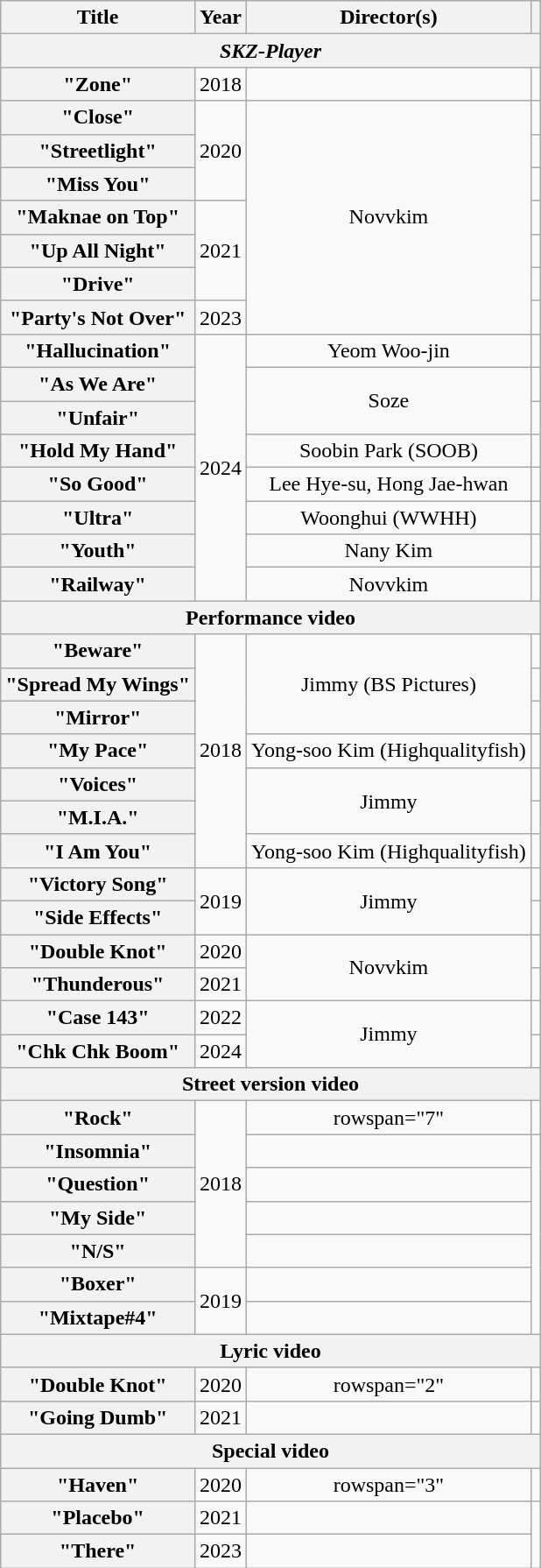<table class="wikitable plainrowheaders" style="text-align:center">
<tr>
<th>Title</th>
<th>Year</th>
<th>Director(s)</th>
<th></th>
</tr>
<tr>
<th colspan="4"><em>SKZ-Player</em></th>
</tr>
<tr>
<th scope="row">"Zone"</th>
<td>2018</td>
<td></td>
<td></td>
</tr>
<tr>
<th scope="row">"Close"</th>
<td rowspan="3">2020</td>
<td rowspan="7">Novvkim</td>
<td></td>
</tr>
<tr>
<th scope="row">"Streetlight"</th>
<td></td>
</tr>
<tr>
<th scope="row">"Miss You"</th>
<td></td>
</tr>
<tr>
<th scope="row">"Maknae on Top"</th>
<td rowspan="3">2021</td>
<td></td>
</tr>
<tr>
<th scope="row">"Up All Night"</th>
<td></td>
</tr>
<tr>
<th scope="row">"Drive"</th>
<td></td>
</tr>
<tr>
<th scope="row">"Party's Not Over"</th>
<td>2023</td>
<td></td>
</tr>
<tr>
<th scope="row">"Hallucination"</th>
<td rowspan="8">2024</td>
<td>Yeom Woo-jin</td>
<td></td>
</tr>
<tr>
<th scope="row">"As We Are"</th>
<td rowspan="2">Soze</td>
<td></td>
</tr>
<tr>
<th scope="row">"Unfair"</th>
<td></td>
</tr>
<tr>
<th scope="row">"Hold My Hand"</th>
<td>Soobin Park (SOOB)</td>
<td></td>
</tr>
<tr>
<th scope="row">"So Good"</th>
<td>Lee Hye-su, Hong Jae-hwan</td>
<td></td>
</tr>
<tr>
<th scope="row">"Ultra"</th>
<td>Woonghui (WWHH)</td>
<td></td>
</tr>
<tr>
<th scope="row">"Youth"</th>
<td>Nany Kim</td>
<td></td>
</tr>
<tr>
<th scope="row">"Railway"</th>
<td>Novvkim</td>
<td></td>
</tr>
<tr>
<th colspan="4">Performance video</th>
</tr>
<tr>
<th scope="row">"Beware"</th>
<td rowspan="7">2018</td>
<td rowspan="3">Jimmy (BS Pictures)</td>
<td></td>
</tr>
<tr>
<th scope="row">"Spread My Wings"</th>
<td></td>
</tr>
<tr>
<th scope="row">"Mirror"</th>
<td></td>
</tr>
<tr>
<th scope="row">"My Pace" </th>
<td>Yong-soo Kim (Highqualityfish)</td>
<td></td>
</tr>
<tr>
<th scope="row">"Voices"</th>
<td rowspan="2">Jimmy</td>
<td></td>
</tr>
<tr>
<th scope="row">"M.I.A."</th>
<td></td>
</tr>
<tr>
<th scope="row">"I Am You" </th>
<td>Yong-soo Kim (Highqualityfish)</td>
<td></td>
</tr>
<tr>
<th scope="row">"Victory Song"</th>
<td rowspan="2">2019</td>
<td rowspan="2">Jimmy</td>
<td></td>
</tr>
<tr>
<th scope="row">"Side Effects" </th>
<td></td>
</tr>
<tr>
<th scope="row">"Double Knot" </th>
<td>2020</td>
<td rowspan="2">Novvkim</td>
<td></td>
</tr>
<tr>
<th scope="row">"Thunderous" </th>
<td>2021</td>
<td></td>
</tr>
<tr>
<th scope="row">"Case 143" </th>
<td>2022</td>
<td rowspan="2">Jimmy</td>
<td></td>
</tr>
<tr>
<th scope="row">"Chk Chk Boom" </th>
<td>2024</td>
<td></td>
</tr>
<tr>
<th colspan="4">Street version video</th>
</tr>
<tr>
<th scope="row">"Rock"</th>
<td rowspan="5">2018</td>
<td>rowspan="7" </td>
<td></td>
</tr>
<tr>
<th scope="row">"Insomnia"</th>
<td></td>
</tr>
<tr>
<th scope="row">"Question"</th>
<td></td>
</tr>
<tr>
<th scope="row">"My Side"</th>
<td></td>
</tr>
<tr>
<th scope="row">"N/S"</th>
<td></td>
</tr>
<tr>
<th scope="row">"Boxer"</th>
<td rowspan="2">2019</td>
<td></td>
</tr>
<tr>
<th scope="row">"Mixtape#4"</th>
<td></td>
</tr>
<tr>
<th colspan="4">Lyric video</th>
</tr>
<tr>
<th scope="row">"Double Knot" </th>
<td>2020</td>
<td>rowspan="2" </td>
<td></td>
</tr>
<tr>
<th scope="row">"Going Dumb"<br></th>
<td>2021</td>
<td></td>
</tr>
<tr>
<th colspan="4">Special video</th>
</tr>
<tr>
<th scope="row">"Haven"</th>
<td>2020</td>
<td>rowspan="3" </td>
<td></td>
</tr>
<tr>
<th scope="row">"Placebo"</th>
<td>2021</td>
<td></td>
</tr>
<tr>
<th scope="row">"There"</th>
<td>2023</td>
<td></td>
</tr>
</table>
